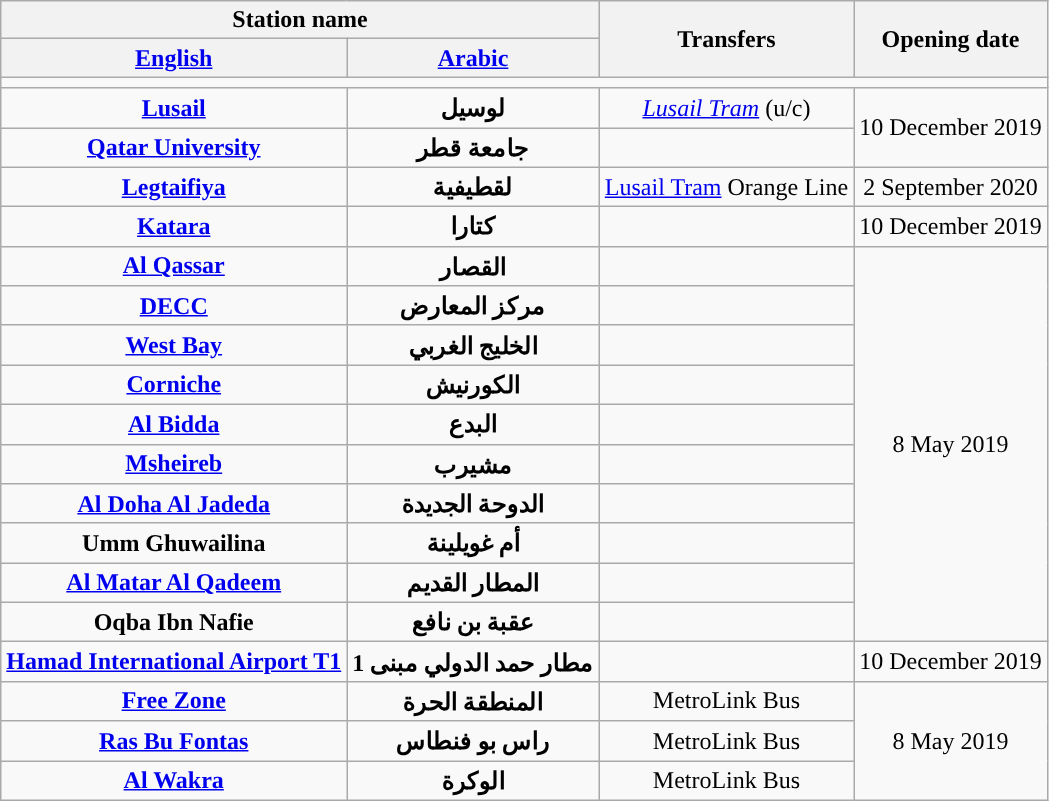<table class="wikitable"  style="text-align:center;">
<tr>
<th colspan="2">Station name</th>
<th rowspan="2">Transfers</th>
<th rowspan="2">Opening date</th>
</tr>
<tr>
<th><a href='#'>English</a></th>
<th><a href='#'>Arabic</a></th>
</tr>
<tr style="background:#">
<td colspan="10"></td>
</tr>
<tr>
<td><strong><a href='#'>Lusail</a></strong></td>
<td><strong>لوسيل</strong></td>
<td><em><a href='#'>Lusail Tram</a></em> (u/c)</td>
<td rowspan="2">10 December 2019</td>
</tr>
<tr>
<td><strong><a href='#'>Qatar University</a></strong></td>
<td><strong>جامعة قطر</strong></td>
<td></td>
</tr>
<tr>
<td><strong><a href='#'>Legtaifiya</a></strong></td>
<td><strong>لقطيفية</strong></td>
<td><a href='#'>Lusail Tram</a> Orange Line</td>
<td rowspan="1">2 September 2020</td>
</tr>
<tr>
<td><strong><a href='#'>Katara</a></strong></td>
<td><strong>كتارا</strong></td>
<td></td>
<td>10 December 2019</td>
</tr>
<tr>
<td><strong><a href='#'>Al Qassar</a></strong></td>
<td><strong>القصار</strong></td>
<td></td>
<td rowspan="10">8 May 2019</td>
</tr>
<tr>
<td><strong><a href='#'>DECC</a></strong></td>
<td><strong>مركز المعارض</strong></td>
<td></td>
</tr>
<tr>
<td><strong><a href='#'>West Bay</a></strong></td>
<td><strong>الخليج الغربي</strong></td>
<td></td>
</tr>
<tr>
<td><strong><a href='#'>Corniche</a></strong></td>
<td><strong>الكورنيش</strong></td>
<td></td>
</tr>
<tr>
<td><strong><a href='#'>Al Bidda</a></strong></td>
<td><strong>البدع</strong></td>
<td></td>
</tr>
<tr>
<td><strong><a href='#'>Msheireb</a></strong></td>
<td><strong>مشيرب</strong></td>
<td></td>
</tr>
<tr>
<td><strong><a href='#'>Al Doha Al Jadeda</a></strong></td>
<td><strong>الدوحة الجديدة</strong></td>
<td></td>
</tr>
<tr>
<td><strong>Umm Ghuwailina</strong></td>
<td><strong>أم غويلينة</strong></td>
<td></td>
</tr>
<tr>
<td><strong><a href='#'>Al Matar Al Qadeem</a></strong></td>
<td><strong>المطار القديم</strong></td>
<td></td>
</tr>
<tr>
<td><strong>Oqba Ibn Nafie</strong></td>
<td><strong>عقبة بن نافع</strong></td>
<td></td>
</tr>
<tr>
<td><strong><a href='#'>Hamad International Airport T1</a></strong></td>
<td><strong>مطار حمد الدولي مبنى 1</strong></td>
<td></td>
<td>10 December 2019</td>
</tr>
<tr>
<td><strong><a href='#'>Free Zone</a></strong></td>
<td><strong>المنطقة الحرة</strong></td>
<td>MetroLink Bus</td>
<td rowspan="3">8 May 2019</td>
</tr>
<tr>
<td><strong><a href='#'>Ras Bu Fontas</a></strong></td>
<td><strong>راس بو فنطاس</strong></td>
<td>MetroLink Bus</td>
</tr>
<tr>
<td><strong><a href='#'>Al Wakra</a></strong></td>
<td><strong>الوكرة</strong></td>
<td>MetroLink Bus</td>
</tr>
</table>
